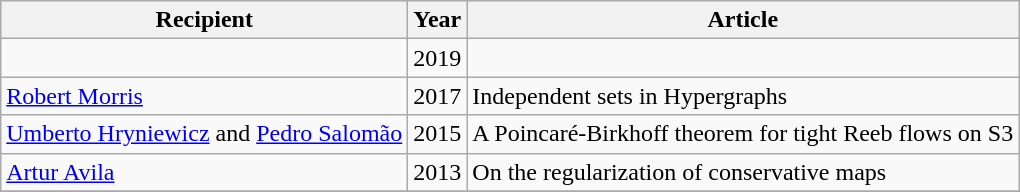<table class="wikitable">
<tr>
<th>Recipient</th>
<th>Year</th>
<th>Article</th>
</tr>
<tr>
<td></td>
<td>2019</td>
<td></td>
</tr>
<tr>
<td><a href='#'>Robert Morris</a></td>
<td>2017</td>
<td>Independent sets in Hypergraphs</td>
</tr>
<tr>
<td><a href='#'>Umberto Hryniewicz</a> and <a href='#'>Pedro Salomão</a></td>
<td>2015</td>
<td>A Poincaré-Birkhoff theorem for tight Reeb flows on S3</td>
</tr>
<tr>
<td><a href='#'>Artur Avila</a></td>
<td>2013</td>
<td>On the regularization of conservative maps</td>
</tr>
<tr>
</tr>
</table>
